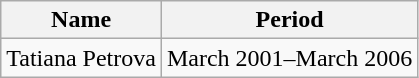<table class="wikitable">
<tr>
<th>Name</th>
<th>Period</th>
</tr>
<tr>
<td>Tatiana Petrova</td>
<td>March 2001–March 2006</td>
</tr>
</table>
